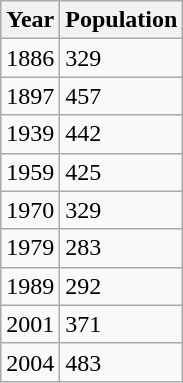<table class="wikitable">
<tr>
<th>Year</th>
<th>Population</th>
</tr>
<tr>
<td>1886</td>
<td>329</td>
</tr>
<tr>
<td>1897</td>
<td>457</td>
</tr>
<tr>
<td>1939</td>
<td>442</td>
</tr>
<tr>
<td>1959</td>
<td>425</td>
</tr>
<tr>
<td>1970</td>
<td>329</td>
</tr>
<tr>
<td>1979</td>
<td>283</td>
</tr>
<tr>
<td>1989</td>
<td>292</td>
</tr>
<tr>
<td>2001</td>
<td>371</td>
</tr>
<tr>
<td>2004</td>
<td>483</td>
</tr>
</table>
